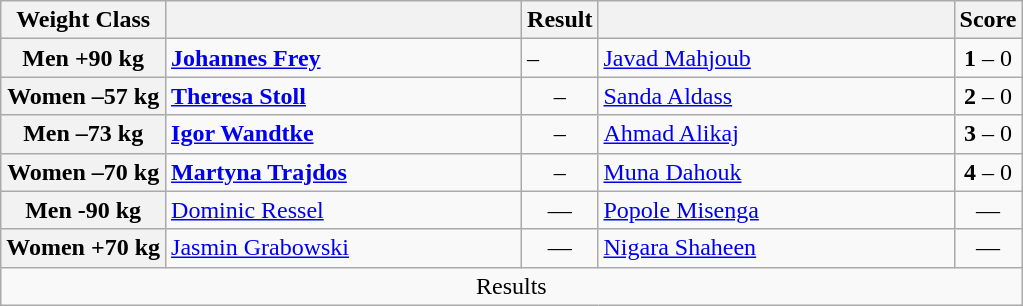<table class="wikitable">
<tr>
<th>Weight Class</th>
<th style="width: 230px;"></th>
<th>Result</th>
<th style="width: 230px;"></th>
<th>Score</th>
</tr>
<tr>
<th>Men +90 kg</th>
<td><strong><a href='#'>Johannes Frey</a></strong></td>
<td><strong></strong> – </td>
<td><a href='#'>Javad Mahjoub</a></td>
<td align=center><strong>1</strong> – 0</td>
</tr>
<tr>
<th>Women –57 kg</th>
<td><strong><a href='#'>Theresa Stoll</a></strong></td>
<td align=center><strong></strong> – </td>
<td><a href='#'>Sanda Aldass</a></td>
<td align=center><strong>2</strong> – 0</td>
</tr>
<tr>
<th>Men –73 kg</th>
<td><strong><a href='#'>Igor Wandtke</a></strong></td>
<td align=center><strong></strong> – </td>
<td><a href='#'>Ahmad Alikaj</a></td>
<td align=center><strong>3</strong> – 0</td>
</tr>
<tr>
<th>Women –70 kg</th>
<td><strong><a href='#'>Martyna Trajdos</a></strong></td>
<td align=center><strong></strong> – </td>
<td><a href='#'>Muna Dahouk</a></td>
<td align=center><strong>4</strong> – 0</td>
</tr>
<tr>
<th>Men -90 kg</th>
<td><a href='#'>Dominic Ressel</a></td>
<td align=center>—</td>
<td><a href='#'>Popole Misenga</a></td>
<td align=center>—</td>
</tr>
<tr>
<th>Women +70 kg</th>
<td><a href='#'>Jasmin Grabowski</a></td>
<td align=center>—</td>
<td><a href='#'>Nigara Shaheen</a></td>
<td align=center>—</td>
</tr>
<tr>
<td align=center colspan=5>Results</td>
</tr>
</table>
